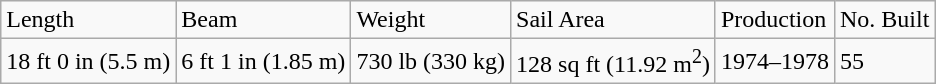<table class="wikitable">
<tr>
<td>Length</td>
<td>Beam</td>
<td>Weight</td>
<td>Sail Area</td>
<td>Production</td>
<td>No. Built</td>
</tr>
<tr>
<td>18 ft 0 in (5.5 m)</td>
<td>6 ft 1 in (1.85 m)</td>
<td>730 lb (330 kg)</td>
<td>128 sq ft (11.92 m<sup>2</sup>)</td>
<td>1974–1978</td>
<td>55</td>
</tr>
</table>
